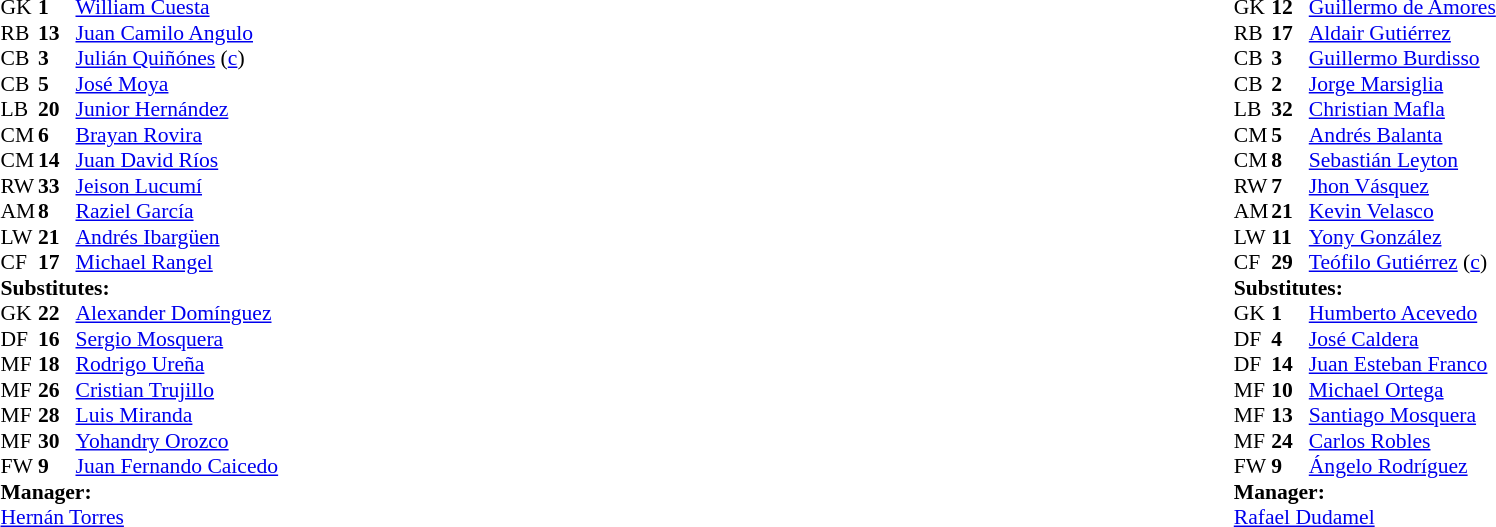<table width="100%">
<tr>
<td style="vertical-align:top; width:40%"><br><table style="font-size: 90%" cellspacing="0" cellpadding="0">
<tr>
<th width=25></th>
<th width=25></th>
</tr>
<tr>
<td>GK</td>
<td><strong>1</strong></td>
<td> <a href='#'>William Cuesta</a></td>
</tr>
<tr>
<td>RB</td>
<td><strong>13</strong></td>
<td> <a href='#'>Juan Camilo Angulo</a></td>
</tr>
<tr>
<td>CB</td>
<td><strong>3</strong></td>
<td> <a href='#'>Julián Quiñónes</a> (<a href='#'>c</a>)</td>
</tr>
<tr>
<td>CB</td>
<td><strong>5</strong></td>
<td> <a href='#'>José Moya</a></td>
</tr>
<tr>
<td>LB</td>
<td><strong>20</strong></td>
<td> <a href='#'>Junior Hernández</a></td>
</tr>
<tr>
<td>CM</td>
<td><strong>6</strong></td>
<td> <a href='#'>Brayan Rovira</a></td>
</tr>
<tr>
<td>CM</td>
<td><strong>14</strong></td>
<td> <a href='#'>Juan David Ríos</a></td>
<td></td>
</tr>
<tr>
<td>RW</td>
<td><strong>33</strong></td>
<td> <a href='#'>Jeison Lucumí</a></td>
</tr>
<tr>
<td>AM</td>
<td><strong>8</strong></td>
<td> <a href='#'>Raziel García</a></td>
<td></td>
</tr>
<tr>
<td>LW</td>
<td><strong>21</strong></td>
<td> <a href='#'>Andrés Ibargüen</a></td>
<td></td>
</tr>
<tr>
<td>CF</td>
<td><strong>17</strong></td>
<td> <a href='#'>Michael Rangel</a></td>
<td></td>
</tr>
<tr>
<td colspan=3><strong>Substitutes:</strong></td>
</tr>
<tr>
<td>GK</td>
<td><strong>22</strong></td>
<td> <a href='#'>Alexander Domínguez</a></td>
</tr>
<tr>
<td>DF</td>
<td><strong>16</strong></td>
<td> <a href='#'>Sergio Mosquera</a></td>
</tr>
<tr>
<td>MF</td>
<td><strong>18</strong></td>
<td> <a href='#'>Rodrigo Ureña</a></td>
</tr>
<tr>
<td>MF</td>
<td><strong>26</strong></td>
<td> <a href='#'>Cristian Trujillo</a></td>
<td></td>
</tr>
<tr>
<td>MF</td>
<td><strong>28</strong></td>
<td> <a href='#'>Luis Miranda</a></td>
</tr>
<tr>
<td>MF</td>
<td><strong>30</strong></td>
<td> <a href='#'>Yohandry Orozco</a></td>
<td></td>
</tr>
<tr>
<td>FW</td>
<td><strong>9</strong></td>
<td> <a href='#'>Juan Fernando Caicedo</a></td>
<td></td>
</tr>
<tr>
<td colspan=3><strong>Manager:</strong></td>
</tr>
<tr>
<td colspan="4"> <a href='#'>Hernán Torres</a></td>
</tr>
</table>
</td>
<td style="vertical-align:top; width:50%"><br><table cellspacing="0" cellpadding="0" style="font-size:90%; margin:auto">
<tr>
<th width=25></th>
<th width=25></th>
</tr>
<tr>
<td>GK</td>
<td><strong>12</strong></td>
<td> <a href='#'>Guillermo de Amores</a></td>
</tr>
<tr>
<td>RB</td>
<td><strong>17</strong></td>
<td> <a href='#'>Aldair Gutiérrez</a></td>
</tr>
<tr>
<td>CB</td>
<td><strong>3</strong></td>
<td> <a href='#'>Guillermo Burdisso</a></td>
</tr>
<tr>
<td>CB</td>
<td><strong>2</strong></td>
<td> <a href='#'>Jorge Marsiglia</a></td>
<td></td>
</tr>
<tr>
<td>LB</td>
<td><strong>32</strong></td>
<td> <a href='#'>Christian Mafla</a></td>
</tr>
<tr>
<td>CM</td>
<td><strong>5</strong></td>
<td> <a href='#'>Andrés Balanta</a></td>
</tr>
<tr>
<td>CM</td>
<td><strong>8</strong></td>
<td> <a href='#'>Sebastián Leyton</a></td>
<td></td>
</tr>
<tr>
<td>RW</td>
<td><strong>7</strong></td>
<td> <a href='#'>Jhon Vásquez</a></td>
</tr>
<tr>
<td>AM</td>
<td><strong>21</strong></td>
<td> <a href='#'>Kevin Velasco</a></td>
<td></td>
</tr>
<tr>
<td>LW</td>
<td><strong>11</strong></td>
<td> <a href='#'>Yony González</a></td>
<td></td>
</tr>
<tr>
<td>CF</td>
<td><strong>29</strong></td>
<td> <a href='#'>Teófilo Gutiérrez</a> (<a href='#'>c</a>)</td>
<td></td>
</tr>
<tr>
<td colspan=3><strong>Substitutes:</strong></td>
</tr>
<tr>
<td>GK</td>
<td><strong>1</strong></td>
<td> <a href='#'>Humberto Acevedo</a></td>
</tr>
<tr>
<td>DF</td>
<td><strong>4</strong></td>
<td> <a href='#'>José Caldera</a></td>
</tr>
<tr>
<td>DF</td>
<td><strong>14</strong></td>
<td> <a href='#'>Juan Esteban Franco</a></td>
</tr>
<tr>
<td>MF</td>
<td><strong>10</strong></td>
<td> <a href='#'>Michael Ortega</a></td>
</tr>
<tr>
<td>MF</td>
<td><strong>13</strong></td>
<td> <a href='#'>Santiago Mosquera</a></td>
<td></td>
</tr>
<tr>
<td>MF</td>
<td><strong>24</strong></td>
<td> <a href='#'>Carlos Robles</a></td>
<td></td>
</tr>
<tr>
<td>FW</td>
<td><strong>9</strong></td>
<td> <a href='#'>Ángelo Rodríguez</a></td>
<td></td>
</tr>
<tr>
<td colspan=3><strong>Manager:</strong></td>
</tr>
<tr>
<td colspan="4"> <a href='#'>Rafael Dudamel</a></td>
</tr>
</table>
</td>
</tr>
</table>
